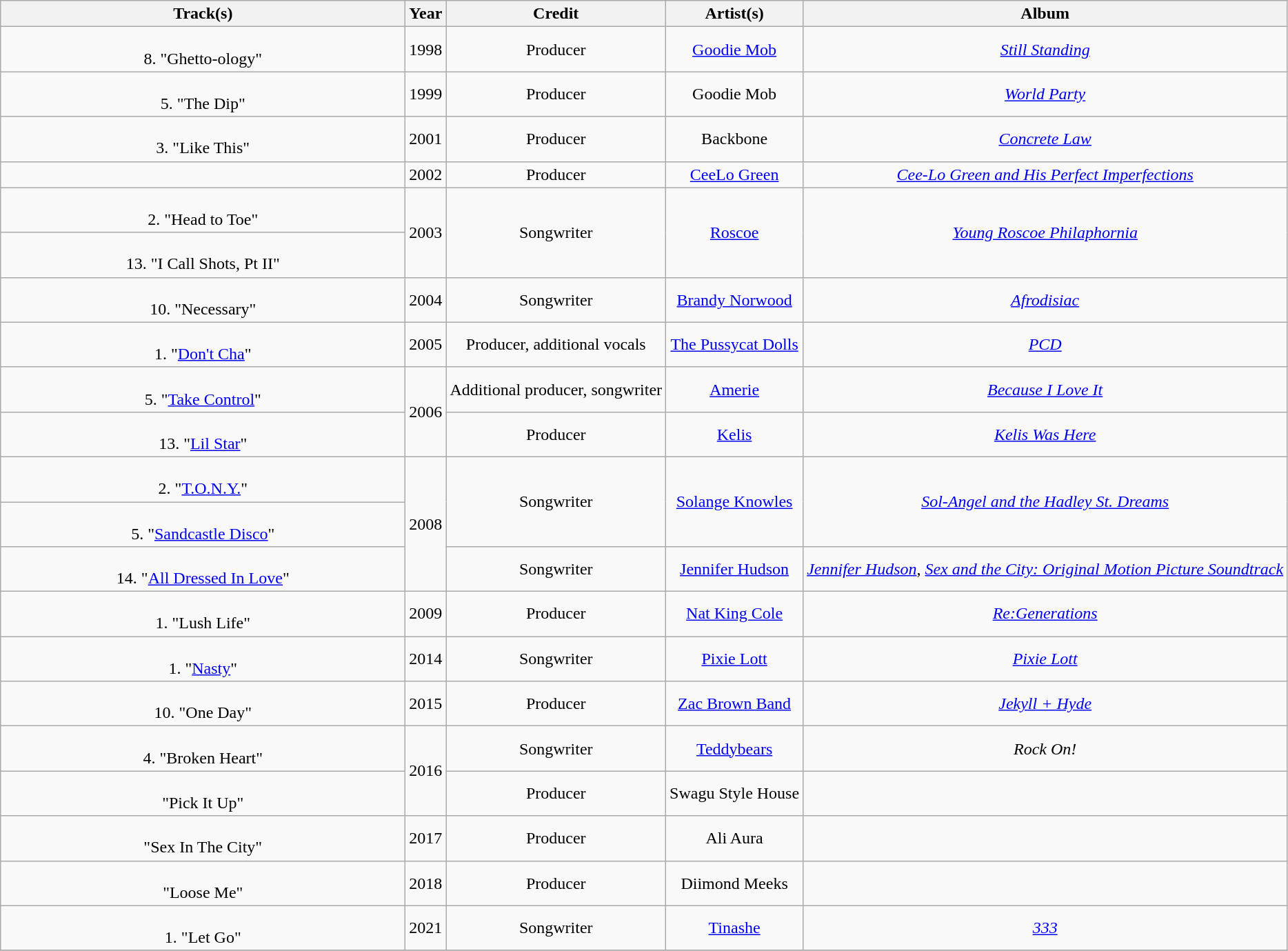<table class="wikitable plainrowheaders" style="text-align:center;">
<tr>
<th scope="col" style="width:24em;">Track(s)</th>
<th scope="col" style="width:1em;">Year</th>
<th scope="col">Credit</th>
<th scope="col">Artist(s)</th>
<th scope="col">Album</th>
</tr>
<tr>
<td><br>8. "Ghetto-ology"</td>
<td>1998</td>
<td>Producer</td>
<td><a href='#'>Goodie Mob</a></td>
<td><em><a href='#'>Still Standing</a></em></td>
</tr>
<tr>
<td><br>5. "The Dip"</td>
<td>1999</td>
<td>Producer</td>
<td>Goodie Mob</td>
<td><em><a href='#'>World Party</a></em></td>
</tr>
<tr>
<td><br>3. "Like This"</td>
<td>2001</td>
<td>Producer</td>
<td>Backbone</td>
<td><em><a href='#'>Concrete Law</a></em></td>
</tr>
<tr>
<td></td>
<td>2002</td>
<td>Producer</td>
<td><a href='#'>CeeLo Green</a></td>
<td><em><a href='#'>Cee-Lo Green and His Perfect Imperfections</a></em></td>
</tr>
<tr>
<td><br>2. "Head to Toe"<br></td>
<td rowspan="2">2003</td>
<td rowspan="2">Songwriter</td>
<td rowspan="2"><a href='#'>Roscoe</a></td>
<td rowspan="2"><em><a href='#'>Young Roscoe Philaphornia</a></em></td>
</tr>
<tr>
<td><br>13. "I Call Shots, Pt II"</td>
</tr>
<tr>
<td><br>10. "Necessary"</td>
<td>2004</td>
<td>Songwriter</td>
<td><a href='#'>Brandy Norwood</a></td>
<td><em><a href='#'>Afrodisiac</a></em></td>
</tr>
<tr>
<td><br>1. "<a href='#'>Don't Cha</a>"<br></td>
<td>2005</td>
<td>Producer, additional vocals</td>
<td><a href='#'>The Pussycat Dolls</a></td>
<td><em><a href='#'>PCD</a></em></td>
</tr>
<tr>
<td><br>5. "<a href='#'>Take Control</a>"</td>
<td rowspan="2">2006</td>
<td>Additional producer, songwriter</td>
<td><a href='#'>Amerie</a></td>
<td><em><a href='#'>Because I Love It</a></em></td>
</tr>
<tr>
<td><br>13. "<a href='#'>Lil Star</a>"<br></td>
<td>Producer</td>
<td><a href='#'>Kelis</a></td>
<td><em><a href='#'>Kelis Was Here</a></em></td>
</tr>
<tr>
<td><br>2. "<a href='#'>T.O.N.Y.</a>"</td>
<td rowspan="3">2008</td>
<td rowspan="2">Songwriter</td>
<td rowspan="2"><a href='#'>Solange Knowles</a></td>
<td rowspan="2"><em><a href='#'>Sol-Angel and the Hadley St. Dreams</a></em></td>
</tr>
<tr>
<td><br>5. "<a href='#'>Sandcastle Disco</a>"</td>
</tr>
<tr>
<td><br>14. "<a href='#'>All Dressed In Love</a>"</td>
<td>Songwriter</td>
<td><a href='#'>Jennifer Hudson</a></td>
<td><em><a href='#'>Jennifer Hudson</a></em>, <em><a href='#'>Sex and the City: Original Motion Picture Soundtrack</a></em></td>
</tr>
<tr>
<td><br>1. "Lush Life"</td>
<td>2009</td>
<td>Producer</td>
<td><a href='#'>Nat King Cole</a></td>
<td><em><a href='#'>Re:Generations</a></em></td>
</tr>
<tr>
<td><br>1. "<a href='#'>Nasty</a>"</td>
<td>2014</td>
<td>Songwriter</td>
<td><a href='#'>Pixie Lott</a></td>
<td><em><a href='#'>Pixie Lott</a></em></td>
</tr>
<tr>
<td><br>10. "One Day"</td>
<td>2015</td>
<td>Producer</td>
<td><a href='#'>Zac Brown Band</a></td>
<td><em><a href='#'>Jekyll + Hyde</a></em></td>
</tr>
<tr>
<td><br>4. "Broken Heart"<br></td>
<td rowspan="2">2016</td>
<td>Songwriter</td>
<td><a href='#'>Teddybears</a></td>
<td><em>Rock On!</em></td>
</tr>
<tr>
<td><br>"Pick It Up"<br></td>
<td>Producer </td>
<td>Swagu Style House</td>
<td></td>
</tr>
<tr>
<td><br>"Sex In The City"</td>
<td>2017</td>
<td>Producer</td>
<td>Ali Aura</td>
<td></td>
</tr>
<tr>
<td><br>"Loose Me"</td>
<td>2018</td>
<td>Producer </td>
<td>Diimond Meeks</td>
<td></td>
</tr>
<tr>
<td><br>1. "Let Go"</td>
<td>2021</td>
<td>Songwriter</td>
<td><a href='#'>Tinashe</a></td>
<td><em><a href='#'>333</a></em></td>
</tr>
<tr>
</tr>
</table>
